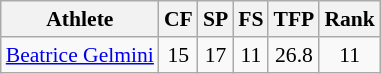<table class="wikitable" border="1" style="font-size:90%">
<tr>
<th>Athlete</th>
<th>CF</th>
<th>SP</th>
<th>FS</th>
<th>TFP</th>
<th>Rank</th>
</tr>
<tr align=center>
<td align=left><a href='#'>Beatrice Gelmini</a></td>
<td>15</td>
<td>17</td>
<td>11</td>
<td>26.8</td>
<td>11</td>
</tr>
</table>
